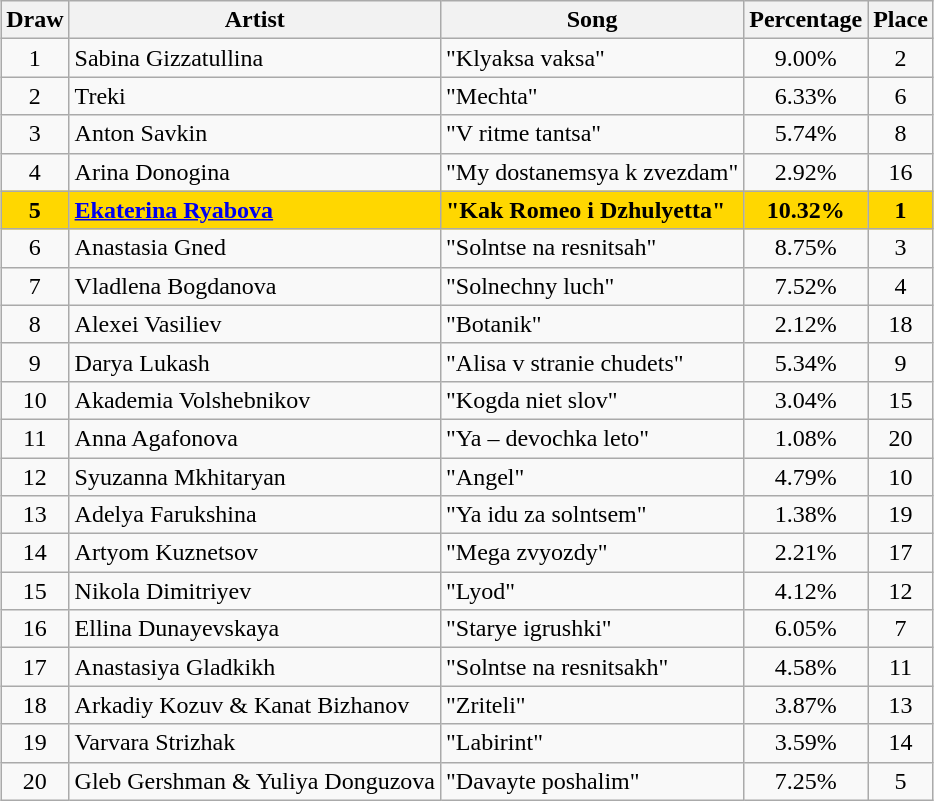<table class="sortable wikitable" style="margin: 1em auto 1em auto; text-align:center">
<tr>
<th>Draw</th>
<th>Artist</th>
<th>Song</th>
<th>Percentage</th>
<th>Place</th>
</tr>
<tr>
<td>1</td>
<td align="left">Sabina Gizzatullina</td>
<td align="left">"Klyaksa vaksa" </td>
<td>9.00%</td>
<td>2</td>
</tr>
<tr>
<td>2</td>
<td align="left">Treki</td>
<td align="left">"Mechta" </td>
<td>6.33%</td>
<td>6</td>
</tr>
<tr>
<td>3</td>
<td align="left">Anton Savkin</td>
<td align="left">"V ritme tantsa" </td>
<td>5.74%</td>
<td>8</td>
</tr>
<tr>
<td>4</td>
<td align="left">Arina Donogina</td>
<td align="left">"My dostanemsya k zvezdam" </td>
<td>2.92%</td>
<td>16</td>
</tr>
<tr style="font-weight:bold; background:gold;">
<td>5</td>
<td align="left"><a href='#'>Ekaterina Ryabova</a></td>
<td align="left">"Kak Romeo i Dzhulyetta" </td>
<td>10.32%</td>
<td>1</td>
</tr>
<tr>
<td>6</td>
<td align="left">Anastasia Gned</td>
<td align="left">"Solntse na resnitsah" </td>
<td>8.75%</td>
<td>3</td>
</tr>
<tr>
<td>7</td>
<td align="left">Vladlena Bogdanova</td>
<td align="left">"Solnechny luch" </td>
<td>7.52%</td>
<td>4</td>
</tr>
<tr>
<td>8</td>
<td align="left">Alexei Vasiliev</td>
<td align="left">"Botanik" </td>
<td>2.12%</td>
<td>18</td>
</tr>
<tr>
<td>9</td>
<td align="left">Darya Lukash</td>
<td align="left">"Alisa v stranie chudets" </td>
<td>5.34%</td>
<td>9</td>
</tr>
<tr>
<td>10</td>
<td align="left">Akademia Volshebnikov</td>
<td align="left">"Kogda niet slov" </td>
<td>3.04%</td>
<td>15</td>
</tr>
<tr>
<td>11</td>
<td align="left">Anna Agafonova</td>
<td align="left">"Ya – devochka leto" </td>
<td>1.08%</td>
<td>20</td>
</tr>
<tr>
<td>12</td>
<td align="left">Syuzanna Mkhitaryan</td>
<td align="left">"Angel" </td>
<td>4.79%</td>
<td>10</td>
</tr>
<tr>
<td>13</td>
<td align="left">Adelya Farukshina</td>
<td align="left">"Ya idu za solntsem" </td>
<td>1.38%</td>
<td>19</td>
</tr>
<tr>
<td>14</td>
<td align="left">Artyom Kuznetsov</td>
<td align="left">"Mega zvyozdy" </td>
<td>2.21%</td>
<td>17</td>
</tr>
<tr>
<td>15</td>
<td align="left">Nikola Dimitriyev</td>
<td align="left">"Lyod" </td>
<td>4.12%</td>
<td>12</td>
</tr>
<tr>
<td>16</td>
<td align="left">Ellina Dunayevskaya</td>
<td align="left">"Starye igrushki" </td>
<td>6.05%</td>
<td>7</td>
</tr>
<tr>
<td>17</td>
<td align="left">Anastasiya Gladkikh</td>
<td align="left">"Solntse na resnitsakh" </td>
<td>4.58%</td>
<td>11</td>
</tr>
<tr>
<td>18</td>
<td align="left">Arkadiy Kozuv & Kanat Bizhanov</td>
<td align="left">"Zriteli" </td>
<td>3.87%</td>
<td>13</td>
</tr>
<tr>
<td>19</td>
<td align="left">Varvara Strizhak</td>
<td align="left">"Labirint" </td>
<td>3.59%</td>
<td>14</td>
</tr>
<tr>
<td>20</td>
<td align="left">Gleb Gershman & Yuliya Donguzova</td>
<td align="left">"Davayte poshalim" </td>
<td>7.25%</td>
<td>5</td>
</tr>
</table>
